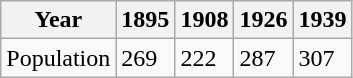<table class="wikitable">
<tr>
<th>Year</th>
<th>1895</th>
<th>1908</th>
<th>1926</th>
<th>1939</th>
</tr>
<tr>
<td>Population</td>
<td>269</td>
<td>222</td>
<td>287</td>
<td>307</td>
</tr>
</table>
